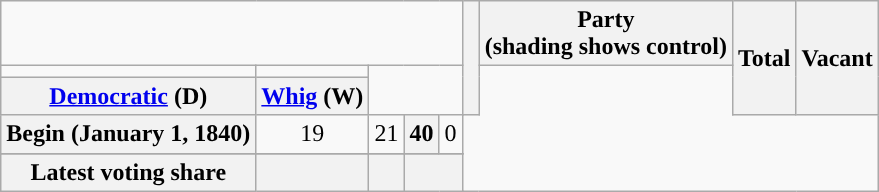<table class="wikitable" style="text-align:center">
<tr>
<td colspan=6 align=center><div></div></td>
<th scope="col" rowspan="3"> </th>
<th scope="col" colspan="2">Party<div>(shading shows control)</div></th>
<th scope="col" rowspan="3">Total</th>
<th scope="col" rowspan="3">Vacant</th>
</tr>
<tr style="height:5px">
<td style="background-color:"></td>
<td style="background-color:"></td>
</tr>
<tr>
<th scope="col"><a href='#'>Democratic</a> (D)</th>
<th scope="col"><a href='#'>Whig</a> (W)</th>
</tr>
<tr>
<th scope="row">Begin (January 1, 1840)</th>
<td>19</td>
<td rowspan=1 >21</td>
<th>40</th>
<td>0</td>
</tr>
<tr>
</tr>
<tr>
<th scope="row">Latest voting share</th>
<th></th>
<th></th>
<th colspan=2> </th>
</tr>
</table>
